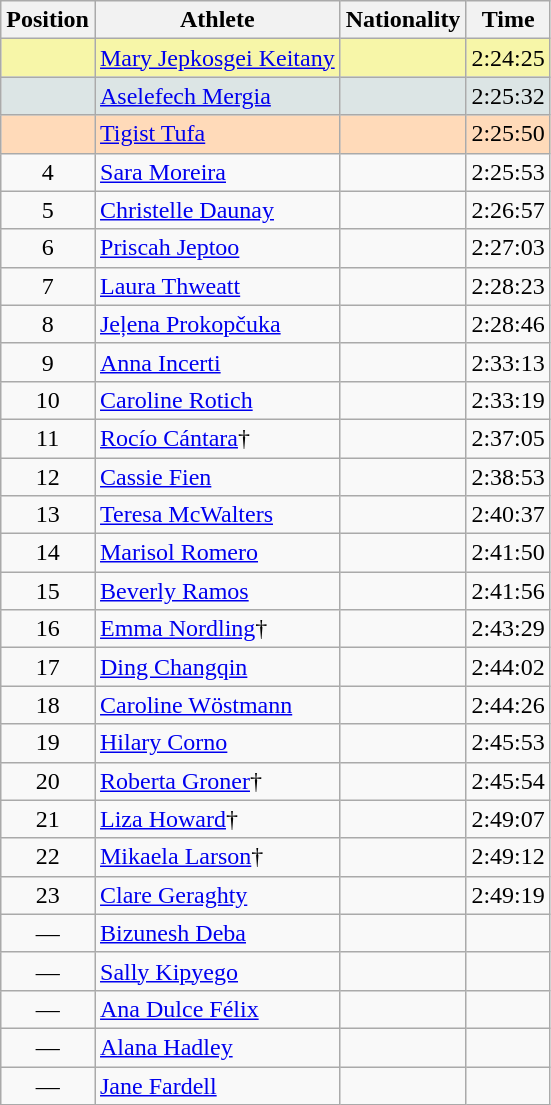<table class="wikitable sortable">
<tr>
<th>Position</th>
<th>Athlete</th>
<th>Nationality</th>
<th>Time</th>
</tr>
<tr bgcolor=#F7F6A8>
<td align=center></td>
<td><a href='#'>Mary Jepkosgei Keitany</a></td>
<td></td>
<td>2:24:25</td>
</tr>
<tr bgcolor=#DCE5E5>
<td align=center></td>
<td><a href='#'>Aselefech Mergia</a></td>
<td></td>
<td>2:25:32</td>
</tr>
<tr bgcolor=#FFDAB9>
<td align=center></td>
<td><a href='#'>Tigist Tufa</a></td>
<td></td>
<td>2:25:50</td>
</tr>
<tr>
<td align=center>4</td>
<td><a href='#'>Sara Moreira</a></td>
<td></td>
<td>2:25:53</td>
</tr>
<tr>
<td align=center>5</td>
<td><a href='#'>Christelle Daunay</a></td>
<td></td>
<td>2:26:57</td>
</tr>
<tr>
<td align=center>6</td>
<td><a href='#'>Priscah Jeptoo</a></td>
<td></td>
<td>2:27:03</td>
</tr>
<tr>
<td align=center>7</td>
<td><a href='#'>Laura Thweatt</a></td>
<td></td>
<td>2:28:23</td>
</tr>
<tr>
<td align=center>8</td>
<td><a href='#'>Jeļena Prokopčuka</a></td>
<td></td>
<td>2:28:46</td>
</tr>
<tr>
<td align=center>9</td>
<td><a href='#'>Anna Incerti</a></td>
<td></td>
<td>2:33:13</td>
</tr>
<tr>
<td align=center>10</td>
<td><a href='#'>Caroline Rotich</a></td>
<td></td>
<td>2:33:19</td>
</tr>
<tr>
<td align=center>11</td>
<td><a href='#'>Rocío Cántara</a>†</td>
<td></td>
<td>2:37:05</td>
</tr>
<tr>
<td align=center>12</td>
<td><a href='#'>Cassie Fien</a></td>
<td></td>
<td>2:38:53</td>
</tr>
<tr>
<td align=center>13</td>
<td><a href='#'>Teresa McWalters</a></td>
<td></td>
<td>2:40:37</td>
</tr>
<tr>
<td align=center>14</td>
<td><a href='#'>Marisol Romero</a></td>
<td></td>
<td>2:41:50</td>
</tr>
<tr>
<td align=center>15</td>
<td><a href='#'>Beverly Ramos</a></td>
<td></td>
<td>2:41:56</td>
</tr>
<tr>
<td align=center>16</td>
<td><a href='#'>Emma Nordling</a>†</td>
<td></td>
<td>2:43:29</td>
</tr>
<tr>
<td align=center>17</td>
<td><a href='#'>Ding Changqin</a></td>
<td></td>
<td>2:44:02</td>
</tr>
<tr>
<td align=center>18</td>
<td><a href='#'>Caroline Wöstmann</a></td>
<td></td>
<td>2:44:26</td>
</tr>
<tr>
<td align=center>19</td>
<td><a href='#'>Hilary Corno</a></td>
<td></td>
<td>2:45:53</td>
</tr>
<tr>
<td align=center>20</td>
<td><a href='#'>Roberta Groner</a>†</td>
<td></td>
<td>2:45:54</td>
</tr>
<tr>
<td align=center>21</td>
<td><a href='#'>Liza Howard</a>†</td>
<td></td>
<td>2:49:07</td>
</tr>
<tr>
<td align=center>22</td>
<td><a href='#'>Mikaela Larson</a>†</td>
<td></td>
<td>2:49:12</td>
</tr>
<tr>
<td align=center>23</td>
<td><a href='#'>Clare Geraghty</a></td>
<td></td>
<td>2:49:19</td>
</tr>
<tr>
<td align=center>—</td>
<td><a href='#'>Bizunesh Deba</a></td>
<td></td>
<td></td>
</tr>
<tr>
<td align=center>—</td>
<td><a href='#'>Sally Kipyego</a></td>
<td></td>
<td></td>
</tr>
<tr>
<td align=center>—</td>
<td><a href='#'>Ana Dulce Félix</a></td>
<td></td>
<td></td>
</tr>
<tr>
<td align=center>—</td>
<td><a href='#'>Alana Hadley</a></td>
<td></td>
<td></td>
</tr>
<tr>
<td align=center>—</td>
<td><a href='#'>Jane Fardell</a></td>
<td></td>
<td></td>
</tr>
</table>
